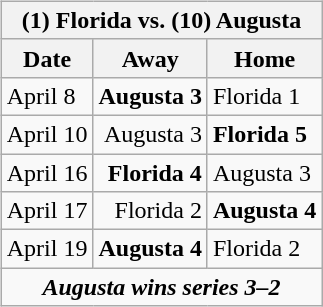<table cellspacing="10">
<tr>
<td valign="top"><br><table class="wikitable">
<tr>
<th bgcolor="#DDDDDD" colspan="4">(1) Florida vs. (10) Augusta</th>
</tr>
<tr>
<th>Date</th>
<th>Away</th>
<th>Home</th>
</tr>
<tr>
<td>April 8</td>
<td align="right"><strong>Augusta 3</strong></td>
<td>Florida 1</td>
</tr>
<tr>
<td>April 10</td>
<td align="right">Augusta 3</td>
<td><strong>Florida 5</strong></td>
</tr>
<tr>
<td>April 16</td>
<td align="right"><strong>Florida 4</strong></td>
<td>Augusta 3</td>
</tr>
<tr>
<td>April 17</td>
<td align="right">Florida 2</td>
<td><strong>Augusta 4</strong></td>
</tr>
<tr>
<td>April 19</td>
<td align="right"><strong>Augusta 4</strong></td>
<td>Florida 2</td>
</tr>
<tr align="center">
<td colspan="4"><strong><em>Augusta wins series 3–2</em></strong></td>
</tr>
</table>
</td>
</tr>
</table>
